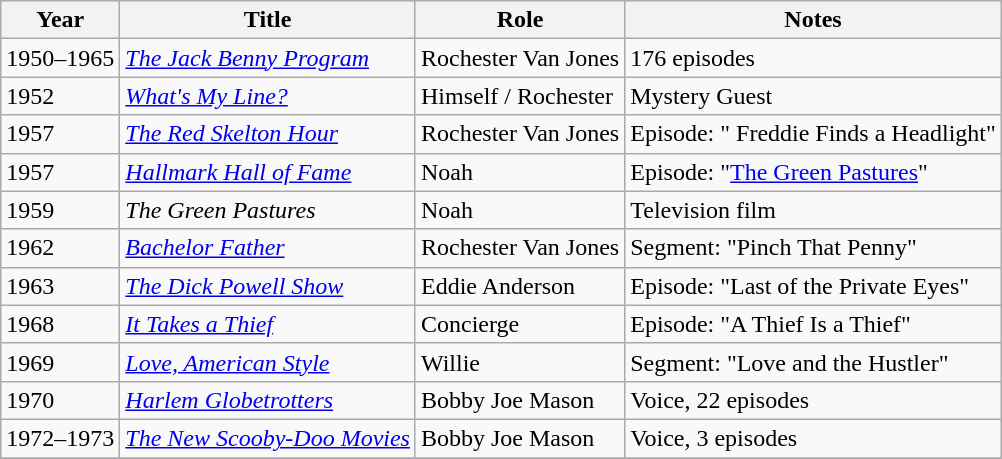<table class="wikitable sortable">
<tr>
<th>Year</th>
<th>Title</th>
<th>Role</th>
<th class="unsortable">Notes</th>
</tr>
<tr>
<td>1950–1965</td>
<td><em><a href='#'>The Jack Benny Program</a></em></td>
<td>Rochester Van Jones</td>
<td>176 episodes</td>
</tr>
<tr>
<td>1952</td>
<td><em><a href='#'>What's My Line?</a></em></td>
<td>Himself / Rochester</td>
<td>Mystery Guest</td>
</tr>
<tr>
<td>1957</td>
<td><em><a href='#'>The Red Skelton Hour</a></em></td>
<td>Rochester Van Jones</td>
<td>Episode: " Freddie Finds a Headlight"</td>
</tr>
<tr>
<td>1957</td>
<td><em><a href='#'>Hallmark Hall of Fame</a></em></td>
<td>Noah</td>
<td>Episode: "<a href='#'>The Green Pastures</a>"</td>
</tr>
<tr>
<td>1959</td>
<td><em>The Green Pastures</em></td>
<td>Noah</td>
<td>Television film</td>
</tr>
<tr>
<td>1962</td>
<td><em><a href='#'>Bachelor Father</a></em></td>
<td>Rochester Van Jones</td>
<td>Segment: "Pinch That Penny"</td>
</tr>
<tr>
<td>1963</td>
<td><em><a href='#'>The Dick Powell Show</a></em></td>
<td>Eddie Anderson</td>
<td>Episode: "Last of the Private Eyes"</td>
</tr>
<tr>
<td>1968</td>
<td><em><a href='#'>It Takes a Thief</a></em></td>
<td>Concierge</td>
<td>Episode: "A Thief Is a Thief"</td>
</tr>
<tr>
<td>1969</td>
<td><em><a href='#'>Love, American Style</a></em></td>
<td>Willie</td>
<td>Segment: "Love and the Hustler"</td>
</tr>
<tr>
<td>1970</td>
<td><em><a href='#'>Harlem Globetrotters</a></em></td>
<td>Bobby Joe Mason</td>
<td>Voice, 22 episodes</td>
</tr>
<tr>
<td>1972–1973</td>
<td><em><a href='#'>The New Scooby-Doo Movies</a></em></td>
<td>Bobby Joe Mason</td>
<td>Voice, 3 episodes</td>
</tr>
<tr>
</tr>
</table>
